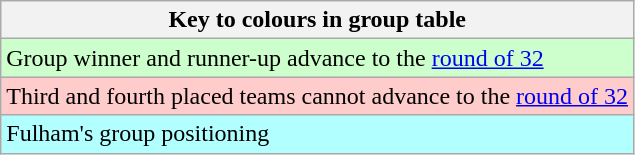<table class="wikitable">
<tr>
<th>Key to colours in group table</th>
</tr>
<tr bgcolor="#ccffcc">
<td>Group winner and runner-up advance to the <a href='#'>round of 32</a></td>
</tr>
<tr bgcolor="#ffcccc">
<td>Third and fourth placed teams cannot advance to the <a href='#'>round of 32</a></td>
</tr>
<tr bgcolor="#b2ffff">
<td>Fulham's group positioning</td>
</tr>
</table>
